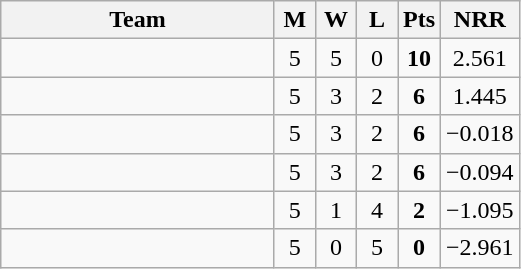<table class="wikitable" style="text-align:center;">
<tr>
<th width=175>Team</th>
<th width="20" abbr="Played">M</th>
<th width="20" abbr="Won">W</th>
<th width="20" abbr="Lost">L</th>
<th width="20" abbr="Points">Pts</th>
<th width=20 abbr="Net run rate">NRR</th>
</tr>
<tr style="background:#f9f9f9;">
<td style="text-align:left;"></td>
<td>5</td>
<td>5</td>
<td>0</td>
<td><strong>10</strong></td>
<td>2.561</td>
</tr>
<tr style="background:#f9f9f9;">
<td style="text-align:left;"></td>
<td>5</td>
<td>3</td>
<td>2</td>
<td><strong>6</strong></td>
<td>1.445</td>
</tr>
<tr style="background:#f9f9f9;">
<td style="text-align:left;"></td>
<td>5</td>
<td>3</td>
<td>2</td>
<td><strong>6</strong></td>
<td>−0.018</td>
</tr>
<tr style="background:#f9f9f9;">
<td style="text-align:left;"></td>
<td>5</td>
<td>3</td>
<td>2</td>
<td><strong>6</strong></td>
<td>−0.094</td>
</tr>
<tr style="background:#f9f9f9;">
<td style="text-align:left;"></td>
<td>5</td>
<td>1</td>
<td>4</td>
<td><strong>2</strong></td>
<td>−1.095</td>
</tr>
<tr style="background:#f9f9f9;">
<td style="text-align:left;"></td>
<td>5</td>
<td>0</td>
<td>5</td>
<td><strong>0</strong></td>
<td>−2.961</td>
</tr>
</table>
